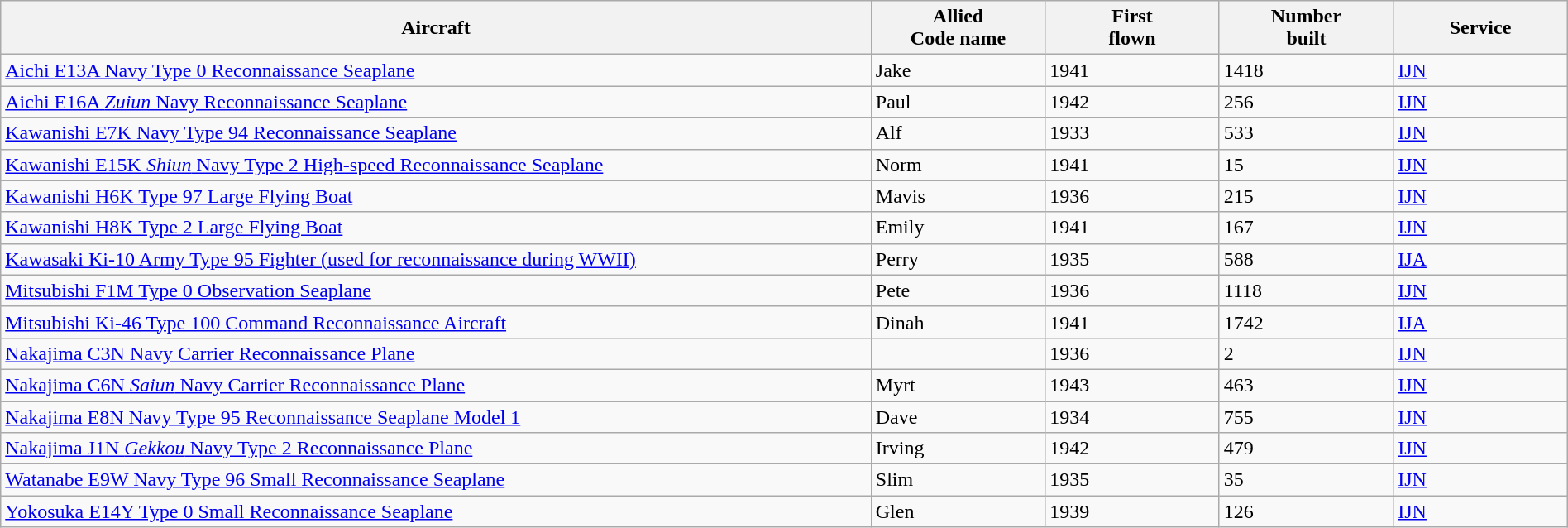<table class="wikitable sortable" style="width:100%;">
<tr>
<th width=50%>Aircraft</th>
<th width=10%>Allied<br>Code name</th>
<th width=10%>First<br>flown</th>
<th width=10%>Number<br>built</th>
<th width=10%>Service</th>
</tr>
<tr>
<td><a href='#'>Aichi E13A Navy Type 0 Reconnaissance Seaplane</a></td>
<td>Jake</td>
<td>1941</td>
<td>1418</td>
<td><a href='#'>IJN</a></td>
</tr>
<tr>
<td><a href='#'>Aichi E16A <em>Zuiun</em> Navy Reconnaissance Seaplane</a></td>
<td>Paul</td>
<td>1942</td>
<td>256</td>
<td><a href='#'>IJN</a></td>
</tr>
<tr>
<td><a href='#'>Kawanishi E7K Navy Type 94 Reconnaissance Seaplane</a></td>
<td>Alf</td>
<td>1933</td>
<td>533</td>
<td><a href='#'>IJN</a></td>
</tr>
<tr>
<td><a href='#'>Kawanishi E15K <em>Shiun</em> Navy Type 2 High-speed Reconnaissance Seaplane</a></td>
<td>Norm</td>
<td>1941</td>
<td>15</td>
<td><a href='#'>IJN</a></td>
</tr>
<tr>
<td><a href='#'>Kawanishi H6K Type 97 Large Flying Boat</a></td>
<td>Mavis</td>
<td>1936</td>
<td>215</td>
<td><a href='#'>IJN</a></td>
</tr>
<tr>
<td><a href='#'>Kawanishi H8K Type 2 Large Flying Boat</a></td>
<td>Emily</td>
<td>1941</td>
<td>167</td>
<td><a href='#'>IJN</a></td>
</tr>
<tr>
<td><a href='#'>Kawasaki Ki-10 Army Type 95 Fighter (used for reconnaissance during WWII)</a></td>
<td>Perry</td>
<td>1935</td>
<td>588</td>
<td><a href='#'>IJA</a></td>
</tr>
<tr>
<td><a href='#'>Mitsubishi F1M Type 0 Observation Seaplane</a></td>
<td>Pete</td>
<td>1936</td>
<td>1118</td>
<td><a href='#'>IJN</a></td>
</tr>
<tr>
<td><a href='#'>Mitsubishi Ki-46 Type 100 Command Reconnaissance Aircraft</a></td>
<td>Dinah</td>
<td>1941</td>
<td>1742</td>
<td><a href='#'>IJA</a></td>
</tr>
<tr>
<td><a href='#'>Nakajima C3N Navy Carrier Reconnaissance Plane</a></td>
<td></td>
<td>1936</td>
<td>2</td>
<td><a href='#'>IJN</a></td>
</tr>
<tr>
<td><a href='#'>Nakajima C6N <em>Saiun</em> Navy Carrier Reconnaissance Plane</a></td>
<td>Myrt</td>
<td>1943</td>
<td>463</td>
<td><a href='#'>IJN</a></td>
</tr>
<tr>
<td><a href='#'>Nakajima E8N Navy Type 95 Reconnaissance Seaplane Model 1</a></td>
<td>Dave</td>
<td>1934</td>
<td>755</td>
<td><a href='#'>IJN</a></td>
</tr>
<tr>
<td><a href='#'>Nakajima J1N <em>Gekkou</em> Navy Type 2 Reconnaissance Plane</a></td>
<td>Irving</td>
<td>1942</td>
<td>479</td>
<td><a href='#'>IJN</a></td>
</tr>
<tr>
<td><a href='#'>Watanabe E9W Navy Type 96 Small Reconnaissance Seaplane</a></td>
<td>Slim</td>
<td>1935</td>
<td>35</td>
<td><a href='#'>IJN</a></td>
</tr>
<tr>
<td><a href='#'>Yokosuka E14Y Type 0 Small Reconnaissance Seaplane</a></td>
<td>Glen</td>
<td>1939</td>
<td>126</td>
<td><a href='#'>IJN</a></td>
</tr>
</table>
